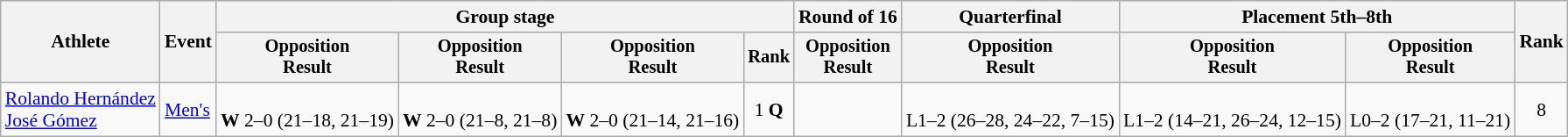<table class=wikitable style=font-size:90%;text-align:center>
<tr>
<th rowspan=2>Athlete</th>
<th rowspan=2>Event</th>
<th colspan=4>Group stage</th>
<th>Round of 16</th>
<th>Quarterfinal</th>
<th colspan=2>Placement 5th–8th</th>
<th rowspan=2>Rank</th>
</tr>
<tr style=font-size:95%>
<th>Opposition<br>Result</th>
<th>Opposition<br>Result</th>
<th>Opposition<br>Result</th>
<th>Rank</th>
<th>Opposition<br>Result</th>
<th>Opposition<br>Result</th>
<th>Opposition<br>Result</th>
<th>Opposition<br>Result</th>
</tr>
<tr>
<td align=left><a href='#'>Rolando Hernández</a><br><a href='#'>José Gómez</a></td>
<td align=left><a href='#'>Men's</a></td>
<td><br><strong>W</strong> 2–0 (21–18, 21–19)</td>
<td><br><strong>W</strong> 2–0 (21–8, 21–8)</td>
<td><br><strong>W</strong> 2–0 (21–14, 21–16)</td>
<td>1 <strong>Q</strong></td>
<td></td>
<td><br>L1–2 (26–28, 24–22, 7–15)</td>
<td><br>L1–2 (14–21, 26–24, 12–15)</td>
<td><br>L0–2 (17–21, 11–21)</td>
<td>8</td>
</tr>
</table>
